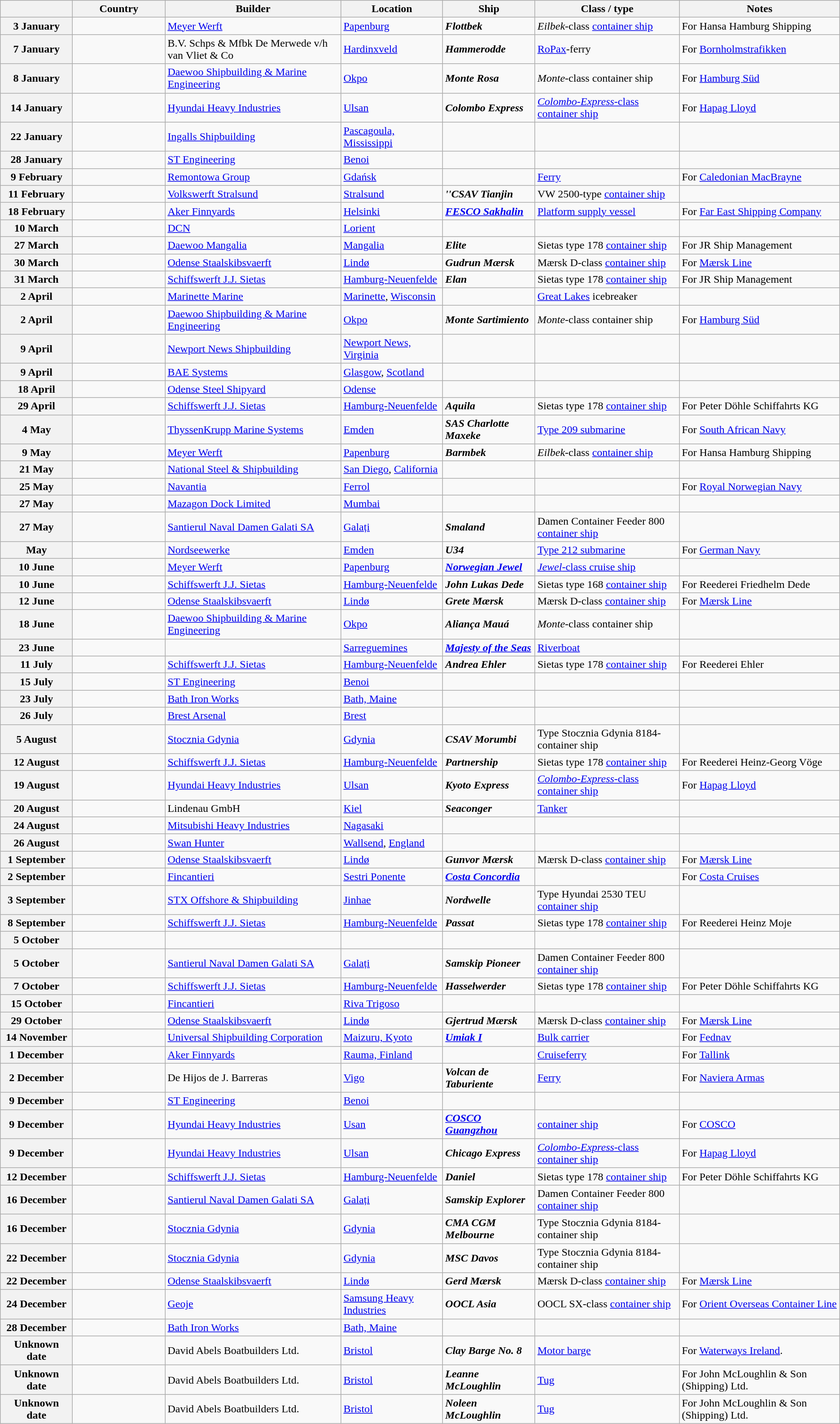<table Class="wikitable sortable">
<tr>
<th width="100"></th>
<th width="130">Country</th>
<th>Builder</th>
<th>Location</th>
<th>Ship</th>
<th>Class / type</th>
<th>Notes</th>
</tr>
<tr>
<th>3 January</th>
<td></td>
<td><a href='#'>Meyer Werft</a></td>
<td><a href='#'>Papenburg</a></td>
<td><strong><em>Flottbek</em></strong></td>
<td><em>Eilbek</em>-class <a href='#'>container ship</a></td>
<td>For Hansa Hamburg Shipping</td>
</tr>
<tr>
<th>7 January</th>
<td></td>
<td>B.V. Schps & Mfbk De Merwede v/h van Vliet & Co</td>
<td><a href='#'>Hardinxveld</a></td>
<td><strong><em>Hammerodde</em></strong></td>
<td><a href='#'>RoPax</a>-ferry</td>
<td>For <a href='#'>Bornholmstrafikken</a></td>
</tr>
<tr>
<th>8 January</th>
<td></td>
<td><a href='#'>Daewoo Shipbuilding & Marine Engineering</a></td>
<td><a href='#'>Okpo</a></td>
<td><strong><em>Monte Rosa</em></strong></td>
<td><em>Monte</em>-class container ship</td>
<td>For <a href='#'>Hamburg Süd</a></td>
</tr>
<tr>
<th>14 January</th>
<td></td>
<td><a href='#'>Hyundai Heavy Industries</a></td>
<td><a href='#'>Ulsan</a></td>
<td><strong><em>Colombo Express</em></strong></td>
<td><a href='#'><em>Colombo-Express</em>-class</a> <a href='#'>container ship</a></td>
<td>For <a href='#'>Hapag Lloyd</a></td>
</tr>
<tr>
<th>22 January</th>
<td></td>
<td><a href='#'>Ingalls Shipbuilding</a></td>
<td><a href='#'>Pascagoula, Mississippi</a></td>
<td><strong></strong></td>
<td></td>
<td></td>
</tr>
<tr>
<th>28 January</th>
<td></td>
<td><a href='#'>ST Engineering</a></td>
<td><a href='#'>Benoi</a></td>
<td><strong></strong></td>
<td></td>
<td></td>
</tr>
<tr>
<th>9 February</th>
<td></td>
<td><a href='#'>Remontowa Group</a></td>
<td><a href='#'>Gdańsk</a></td>
<td><strong></strong></td>
<td><a href='#'>Ferry</a></td>
<td>For <a href='#'>Caledonian MacBrayne</a></td>
</tr>
<tr>
<th>11 February</th>
<td></td>
<td><a href='#'>Volkswerft Stralsund</a></td>
<td><a href='#'>Stralsund</a></td>
<td><strong><em>''CSAV Tianjin</em></strong></td>
<td>VW 2500-type <a href='#'>container ship</a></td>
<td></td>
</tr>
<tr>
<th>18 February</th>
<td></td>
<td><a href='#'>Aker Finnyards</a></td>
<td><a href='#'>Helsinki</a></td>
<td><strong><em><a href='#'>FESCO Sakhalin</a></em></strong></td>
<td><a href='#'>Platform supply vessel</a></td>
<td>For <a href='#'>Far East Shipping Company</a></td>
</tr>
<tr>
<th>10 March</th>
<td></td>
<td><a href='#'>DCN</a></td>
<td><a href='#'>Lorient</a></td>
<td><strong></strong></td>
<td></td>
<td></td>
</tr>
<tr>
<th>27 March</th>
<td></td>
<td><a href='#'>Daewoo Mangalia</a></td>
<td><a href='#'>Mangalia</a></td>
<td><strong><em>Elite</em></strong></td>
<td>Sietas type 178 <a href='#'>container ship</a></td>
<td>For JR Ship Management</td>
</tr>
<tr>
<th>30 March</th>
<td></td>
<td><a href='#'>Odense Staalskibsvaerft</a></td>
<td><a href='#'>Lindø</a></td>
<td><strong><em>Gudrun Mærsk</em></strong></td>
<td>Mærsk	D-class <a href='#'>container ship</a></td>
<td>For <a href='#'>Mærsk Line</a></td>
</tr>
<tr>
<th>31 March</th>
<td></td>
<td><a href='#'>Schiffswerft J.J. Sietas</a></td>
<td><a href='#'>Hamburg-Neuenfelde</a></td>
<td><strong><em>Elan</em></strong></td>
<td>Sietas type 178 <a href='#'>container ship</a></td>
<td>For JR Ship Management</td>
</tr>
<tr>
<th>2 April</th>
<td></td>
<td><a href='#'>Marinette Marine</a></td>
<td><a href='#'>Marinette</a>, <a href='#'>Wisconsin</a></td>
<td><strong></strong></td>
<td><a href='#'>Great Lakes</a> icebreaker</td>
<td></td>
</tr>
<tr>
<th>2 April</th>
<td></td>
<td><a href='#'>Daewoo Shipbuilding & Marine Engineering</a></td>
<td><a href='#'>Okpo</a></td>
<td><strong><em>Monte Sartimiento</em></strong></td>
<td><em>Monte</em>-class container ship</td>
<td>For <a href='#'>Hamburg Süd</a></td>
</tr>
<tr>
<th>9 April</th>
<td></td>
<td><a href='#'>Newport News Shipbuilding</a></td>
<td><a href='#'>Newport News, Virginia</a></td>
<td><strong></strong></td>
<td></td>
<td></td>
</tr>
<tr>
<th>9 April</th>
<td></td>
<td><a href='#'>BAE Systems</a></td>
<td><a href='#'>Glasgow</a>, <a href='#'>Scotland</a></td>
<td><strong></strong></td>
<td></td>
<td></td>
</tr>
<tr>
<th>18 April</th>
<td></td>
<td><a href='#'>Odense Steel Shipyard</a></td>
<td><a href='#'>Odense</a></td>
<td><strong></strong></td>
<td></td>
<td></td>
</tr>
<tr>
<th>29 April</th>
<td></td>
<td><a href='#'>Schiffswerft J.J. Sietas</a></td>
<td><a href='#'>Hamburg-Neuenfelde</a></td>
<td><strong><em>Aquila</em></strong></td>
<td>Sietas type 178 <a href='#'>container ship</a></td>
<td>For Peter Döhle Schiffahrts KG</td>
</tr>
<tr>
<th>4 May</th>
<td></td>
<td><a href='#'>ThyssenKrupp Marine Systems</a></td>
<td><a href='#'>Emden</a></td>
<td><strong><em>SAS Charlotte Maxeke</em></strong></td>
<td><a href='#'>Type 209 submarine</a></td>
<td>For <a href='#'>South African Navy</a></td>
</tr>
<tr>
<th>9 May</th>
<td></td>
<td><a href='#'>Meyer Werft</a></td>
<td><a href='#'>Papenburg</a></td>
<td><strong><em>Barmbek</em></strong></td>
<td><em>Eilbek</em>-class <a href='#'>container ship</a></td>
<td>For Hansa Hamburg Shipping</td>
</tr>
<tr>
<th>21 May</th>
<td></td>
<td><a href='#'>National Steel & Shipbuilding</a></td>
<td><a href='#'>San Diego</a>, <a href='#'>California</a></td>
<td><strong></strong></td>
<td></td>
<td></td>
</tr>
<tr>
<th>25 May</th>
<td></td>
<td><a href='#'>Navantia</a></td>
<td><a href='#'>Ferrol</a></td>
<td><strong></strong></td>
<td></td>
<td>For <a href='#'>Royal Norwegian Navy</a></td>
</tr>
<tr>
<th>27 May</th>
<td></td>
<td><a href='#'>Mazagon Dock Limited</a></td>
<td><a href='#'>Mumbai</a></td>
<td><strong></strong></td>
<td></td>
<td></td>
</tr>
<tr>
<th>27 May</th>
<td></td>
<td><a href='#'>Santierul Naval Damen Galati SA</a></td>
<td><a href='#'>Galați</a></td>
<td><strong><em>Smaland</em></strong></td>
<td>Damen Container Feeder 800 <a href='#'>container ship</a></td>
<td></td>
</tr>
<tr>
<th>May</th>
<td></td>
<td><a href='#'>Nordseewerke</a></td>
<td><a href='#'>Emden</a></td>
<td><strong><em>U34</em></strong></td>
<td><a href='#'>Type 212 submarine</a></td>
<td>For <a href='#'>German Navy</a></td>
</tr>
<tr>
<th>10 June</th>
<td></td>
<td><a href='#'>Meyer Werft</a></td>
<td><a href='#'>Papenburg</a></td>
<td><strong><em><a href='#'>Norwegian Jewel</a></em></strong></td>
<td><a href='#'><em>Jewel</em>-class cruise ship</a></td>
<td></td>
</tr>
<tr>
<th>10 June</th>
<td></td>
<td><a href='#'>Schiffswerft J.J. Sietas</a></td>
<td><a href='#'>Hamburg-Neuenfelde</a></td>
<td><strong><em>John Lukas Dede</em></strong></td>
<td>Sietas type 168 <a href='#'>container ship</a></td>
<td>For Reederei Friedhelm Dede</td>
</tr>
<tr>
<th>12 June</th>
<td></td>
<td><a href='#'>Odense Staalskibsvaerft</a></td>
<td><a href='#'>Lindø</a></td>
<td><strong><em>Grete Mærsk</em></strong></td>
<td>Mærsk	D-class <a href='#'>container ship</a></td>
<td>For <a href='#'>Mærsk Line</a></td>
</tr>
<tr>
<th>18 June</th>
<td></td>
<td><a href='#'>Daewoo Shipbuilding & Marine Engineering</a></td>
<td><a href='#'>Okpo</a></td>
<td><strong><em>Aliança Mauá</em></strong></td>
<td><em>Monte</em>-class container ship</td>
<td></td>
</tr>
<tr>
<th>23 June</th>
<td></td>
<td></td>
<td><a href='#'>Sarreguemines</a></td>
<td><strong><em><a href='#'>Majesty of the Seas</a></em></strong></td>
<td><a href='#'>Riverboat</a></td>
<td></td>
</tr>
<tr>
<th>11 July</th>
<td></td>
<td><a href='#'>Schiffswerft J.J. Sietas</a></td>
<td><a href='#'>Hamburg-Neuenfelde</a></td>
<td><strong><em>Andrea Ehler</em></strong></td>
<td>Sietas type 178 <a href='#'>container ship</a></td>
<td>For Reederei Ehler</td>
</tr>
<tr>
<th>15 July</th>
<td></td>
<td><a href='#'>ST Engineering</a></td>
<td><a href='#'>Benoi</a></td>
<td><strong></strong></td>
<td></td>
<td></td>
</tr>
<tr>
<th>23 July</th>
<td></td>
<td><a href='#'>Bath Iron Works</a></td>
<td><a href='#'>Bath, Maine</a></td>
<td><strong></strong></td>
<td></td>
<td></td>
</tr>
<tr>
<th>26 July</th>
<td></td>
<td><a href='#'>Brest Arsenal</a></td>
<td><a href='#'>Brest</a></td>
<td><strong></strong></td>
<td></td>
<td></td>
</tr>
<tr>
<th>5 August</th>
<td></td>
<td><a href='#'>Stocznia Gdynia</a></td>
<td><a href='#'>Gdynia</a></td>
<td><strong><em>CSAV Morumbi</em></strong></td>
<td>Type Stocznia Gdynia 8184-container ship</td>
<td></td>
</tr>
<tr>
<th>12 August</th>
<td></td>
<td><a href='#'>Schiffswerft J.J. Sietas</a></td>
<td><a href='#'>Hamburg-Neuenfelde</a></td>
<td><strong><em>Partnership</em></strong></td>
<td>Sietas type 178 <a href='#'>container ship</a></td>
<td>For Reederei Heinz-Georg Vöge</td>
</tr>
<tr>
<th>19 August</th>
<td></td>
<td><a href='#'>Hyundai Heavy Industries</a></td>
<td><a href='#'>Ulsan</a></td>
<td><strong><em>Kyoto Express</em></strong></td>
<td><a href='#'><em>Colombo-Express</em>-class</a> <a href='#'>container ship</a></td>
<td>For <a href='#'>Hapag Lloyd</a></td>
</tr>
<tr>
<th>20 August</th>
<td></td>
<td>Lindenau GmbH</td>
<td><a href='#'>Kiel</a></td>
<td><strong><em>Seaconger</em></strong></td>
<td><a href='#'>Tanker</a></td>
<td></td>
</tr>
<tr>
<th>24 August</th>
<td></td>
<td><a href='#'>Mitsubishi Heavy Industries</a></td>
<td><a href='#'>Nagasaki</a></td>
<td><strong></strong></td>
<td></td>
<td></td>
</tr>
<tr>
<th>26 August</th>
<td></td>
<td><a href='#'>Swan Hunter</a></td>
<td><a href='#'>Wallsend</a>, <a href='#'>England</a></td>
<td><strong></strong></td>
<td></td>
<td></td>
</tr>
<tr>
<th>1 September</th>
<td></td>
<td><a href='#'>Odense Staalskibsvaerft</a></td>
<td><a href='#'>Lindø</a></td>
<td><strong><em>Gunvor Mærsk</em></strong></td>
<td>Mærsk	D-class <a href='#'>container ship</a></td>
<td>For <a href='#'>Mærsk Line</a></td>
</tr>
<tr>
<th>2 September</th>
<td></td>
<td><a href='#'>Fincantieri</a></td>
<td><a href='#'>Sestri Ponente</a></td>
<td><strong><em><a href='#'>Costa Concordia</a></em></strong></td>
<td></td>
<td>For <a href='#'>Costa Cruises</a></td>
</tr>
<tr>
<th>3 September</th>
<td></td>
<td><a href='#'>STX Offshore & Shipbuilding</a></td>
<td><a href='#'>Jinhae</a></td>
<td><strong><em>Nordwelle</em></strong></td>
<td>Type Hyundai 2530 TEU <a href='#'>container ship</a></td>
<td></td>
</tr>
<tr>
<th>8 September</th>
<td></td>
<td><a href='#'>Schiffswerft J.J. Sietas</a></td>
<td><a href='#'>Hamburg-Neuenfelde</a></td>
<td><strong><em>Passat</em></strong></td>
<td>Sietas type 178 <a href='#'>container ship</a></td>
<td>For Reederei Heinz Moje</td>
</tr>
<tr>
<th>5 October</th>
<td></td>
<td></td>
<td></td>
<td><strong></strong></td>
<td></td>
<td></td>
</tr>
<tr>
<th>5 October</th>
<td></td>
<td><a href='#'>Santierul Naval Damen Galati SA</a></td>
<td><a href='#'>Galați</a></td>
<td><strong><em>Samskip Pioneer</em></strong></td>
<td>Damen Container Feeder 800 <a href='#'>container ship</a></td>
<td></td>
</tr>
<tr>
<th>7 October</th>
<td></td>
<td><a href='#'>Schiffswerft J.J. Sietas</a></td>
<td><a href='#'>Hamburg-Neuenfelde</a></td>
<td><strong><em>Hasselwerder</em></strong></td>
<td>Sietas type 178 <a href='#'>container ship</a></td>
<td>For Peter Döhle Schiffahrts KG</td>
</tr>
<tr>
<th>15 October</th>
<td></td>
<td><a href='#'>Fincantieri</a></td>
<td><a href='#'>Riva Trigoso</a></td>
<td><strong></strong></td>
<td></td>
<td></td>
</tr>
<tr>
<th>29 October</th>
<td></td>
<td><a href='#'>Odense Staalskibsvaerft</a></td>
<td><a href='#'>Lindø</a></td>
<td><strong><em>Gjertrud Mærsk</em></strong></td>
<td>Mærsk	D-class <a href='#'>container ship</a></td>
<td>For <a href='#'>Mærsk Line</a></td>
</tr>
<tr>
<th>14 November</th>
<td></td>
<td><a href='#'>Universal Shipbuilding Corporation</a></td>
<td><a href='#'>Maizuru, Kyoto</a></td>
<td><strong><em><a href='#'>Umiak I</a></em></strong></td>
<td><a href='#'>Bulk carrier</a></td>
<td>For <a href='#'>Fednav</a></td>
</tr>
<tr>
<th>1 December</th>
<td></td>
<td><a href='#'>Aker Finnyards</a></td>
<td><a href='#'>Rauma, Finland</a></td>
<td><strong></strong></td>
<td><a href='#'>Cruiseferry</a></td>
<td>For <a href='#'>Tallink</a></td>
</tr>
<tr>
<th>2 December</th>
<td></td>
<td>De Hijos de J. Barreras</td>
<td><a href='#'>Vigo</a></td>
<td><strong><em>Volcan de Taburiente</em></strong></td>
<td><a href='#'>Ferry</a></td>
<td>For <a href='#'>Naviera Armas</a></td>
</tr>
<tr>
<th>9 December</th>
<td></td>
<td><a href='#'>ST Engineering</a></td>
<td><a href='#'>Benoi</a></td>
<td><strong></strong></td>
<td></td>
<td></td>
</tr>
<tr>
<th>9 December</th>
<td></td>
<td><a href='#'>Hyundai Heavy Industries</a></td>
<td><a href='#'>Usan</a></td>
<td><strong><em><a href='#'>COSCO Guangzhou</a></em></strong></td>
<td><a href='#'>container ship</a></td>
<td>For <a href='#'>COSCO</a></td>
</tr>
<tr>
<th>9 December</th>
<td></td>
<td><a href='#'>Hyundai Heavy Industries</a></td>
<td><a href='#'>Ulsan</a></td>
<td><strong><em>Chicago Express</em></strong></td>
<td><a href='#'><em>Colombo-Express</em>-class</a> <a href='#'>container ship</a></td>
<td>For <a href='#'>Hapag Lloyd</a></td>
</tr>
<tr>
<th>12 December</th>
<td></td>
<td><a href='#'>Schiffswerft J.J. Sietas</a></td>
<td><a href='#'>Hamburg-Neuenfelde</a></td>
<td><strong><em>Daniel</em></strong></td>
<td>Sietas type 178 <a href='#'>container ship</a></td>
<td>For Peter Döhle Schiffahrts KG</td>
</tr>
<tr>
<th>16 December</th>
<td></td>
<td><a href='#'>Santierul Naval Damen Galati SA</a></td>
<td><a href='#'>Galați</a></td>
<td><strong><em>Samskip Explorer</em></strong></td>
<td>Damen Container Feeder 800 <a href='#'>container ship</a></td>
<td></td>
</tr>
<tr>
<th>16 December</th>
<td></td>
<td><a href='#'>Stocznia Gdynia</a></td>
<td><a href='#'>Gdynia</a></td>
<td><strong><em>CMA CGM Melbourne</em></strong></td>
<td>Type Stocznia Gdynia 8184-container ship</td>
<td></td>
</tr>
<tr>
<th>22 December</th>
<td></td>
<td><a href='#'>Stocznia Gdynia</a></td>
<td><a href='#'>Gdynia</a></td>
<td><strong><em>MSC Davos</em></strong></td>
<td>Type Stocznia Gdynia 8184-container ship</td>
<td></td>
</tr>
<tr>
<th>22 December</th>
<td></td>
<td><a href='#'>Odense Staalskibsvaerft</a></td>
<td><a href='#'>Lindø</a></td>
<td><strong><em>Gerd Mærsk</em></strong></td>
<td>Mærsk	D-class <a href='#'>container ship</a></td>
<td>For <a href='#'>Mærsk Line</a></td>
</tr>
<tr>
<th>24 December</th>
<td></td>
<td><a href='#'>Geoje</a></td>
<td><a href='#'>Samsung Heavy Industries</a></td>
<td><strong><em>OOCL Asia</em></strong></td>
<td>OOCL SX-class <a href='#'>container ship</a></td>
<td>For <a href='#'>Orient Overseas Container Line</a></td>
</tr>
<tr>
<th>28 December</th>
<td></td>
<td><a href='#'>Bath Iron Works</a></td>
<td><a href='#'>Bath, Maine</a></td>
<td><strong></strong></td>
<td></td>
<td></td>
</tr>
<tr ---->
<th>Unknown date</th>
<td></td>
<td>David Abels Boatbuilders Ltd.</td>
<td><a href='#'>Bristol</a></td>
<td><strong><em>Clay Barge No. 8</em></strong></td>
<td><a href='#'>Motor barge</a></td>
<td>For <a href='#'>Waterways Ireland</a>.</td>
</tr>
<tr ---->
<th>Unknown date</th>
<td></td>
<td>David Abels Boatbuilders Ltd.</td>
<td><a href='#'>Bristol</a></td>
<td><strong><em>Leanne McLoughlin</em></strong></td>
<td><a href='#'>Tug</a></td>
<td>For John McLoughlin & Son (Shipping) Ltd.</td>
</tr>
<tr ---->
<th>Unknown date</th>
<td></td>
<td>David Abels Boatbuilders Ltd.</td>
<td><a href='#'>Bristol</a></td>
<td><strong><em>Noleen McLoughlin</em></strong></td>
<td><a href='#'>Tug</a></td>
<td>For John McLoughlin & Son (Shipping) Ltd.</td>
</tr>
</table>
